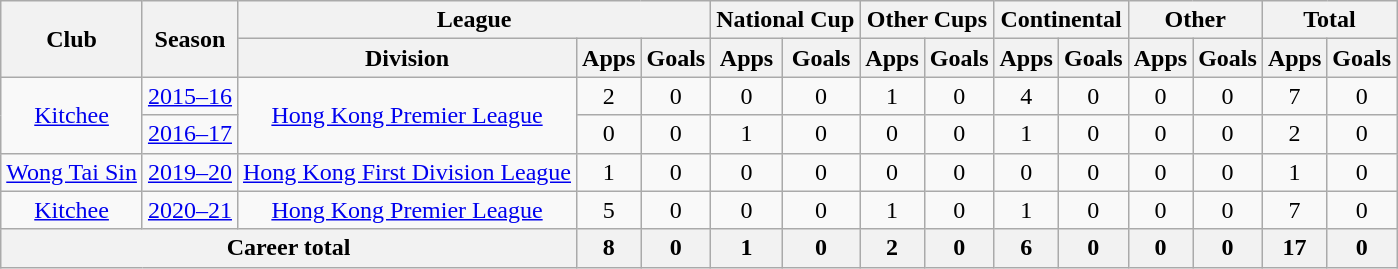<table class="wikitable" style="text-align: center">
<tr>
<th rowspan="2">Club</th>
<th rowspan="2">Season</th>
<th colspan="3">League</th>
<th colspan="2">National Cup</th>
<th colspan="2">Other Cups</th>
<th colspan="2">Continental</th>
<th colspan="2">Other</th>
<th colspan="2">Total</th>
</tr>
<tr>
<th>Division</th>
<th>Apps</th>
<th>Goals</th>
<th>Apps</th>
<th>Goals</th>
<th>Apps</th>
<th>Goals</th>
<th>Apps</th>
<th>Goals</th>
<th>Apps</th>
<th>Goals</th>
<th>Apps</th>
<th>Goals</th>
</tr>
<tr>
<td rowspan="2"><a href='#'>Kitchee</a></td>
<td><a href='#'>2015–16</a></td>
<td rowspan="2"><a href='#'>Hong Kong Premier League</a></td>
<td>2</td>
<td>0</td>
<td>0</td>
<td>0</td>
<td>1</td>
<td>0</td>
<td>4</td>
<td>0</td>
<td>0</td>
<td>0</td>
<td>7</td>
<td>0</td>
</tr>
<tr>
<td><a href='#'>2016–17</a></td>
<td>0</td>
<td>0</td>
<td>1</td>
<td>0</td>
<td>0</td>
<td>0</td>
<td>1</td>
<td>0</td>
<td>0</td>
<td>0</td>
<td>2</td>
<td>0</td>
</tr>
<tr>
<td><a href='#'>Wong Tai Sin</a></td>
<td><a href='#'>2019–20</a></td>
<td><a href='#'>Hong Kong First Division League</a></td>
<td>1</td>
<td>0</td>
<td>0</td>
<td>0</td>
<td>0</td>
<td>0</td>
<td>0</td>
<td>0</td>
<td>0</td>
<td>0</td>
<td>1</td>
<td>0</td>
</tr>
<tr>
<td><a href='#'>Kitchee</a></td>
<td><a href='#'>2020–21</a></td>
<td><a href='#'>Hong Kong Premier League</a></td>
<td>5</td>
<td>0</td>
<td>0</td>
<td>0</td>
<td>1</td>
<td>0</td>
<td>1</td>
<td>0</td>
<td>0</td>
<td>0</td>
<td>7</td>
<td>0</td>
</tr>
<tr>
<th colspan="3">Career total</th>
<th>8</th>
<th>0</th>
<th>1</th>
<th>0</th>
<th>2</th>
<th>0</th>
<th>6</th>
<th>0</th>
<th>0</th>
<th>0</th>
<th>17</th>
<th>0</th>
</tr>
</table>
